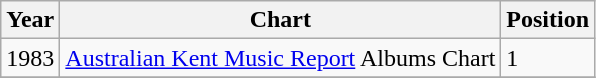<table class="wikitable">
<tr>
<th>Year</th>
<th>Chart</th>
<th>Position</th>
</tr>
<tr>
<td>1983</td>
<td><a href='#'>Australian Kent Music Report</a> Albums Chart</td>
<td>1</td>
</tr>
<tr>
</tr>
</table>
